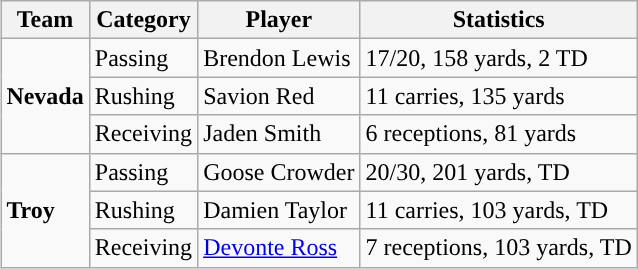<table class="wikitable" style="float: right;">
<tr>
<th>Team</th>
<th>Category</th>
<th>Player</th>
<th>Statistics</th>
</tr>
<tr>
<td rowspan=3><strong>Nevada</strong></td>
<td>Passing</td>
<td>Brendon Lewis</td>
<td>17/20, 158 yards, 2 TD</td>
</tr>
<tr>
<td>Rushing</td>
<td>Savion Red</td>
<td>11 carries, 135 yards</td>
</tr>
<tr>
<td>Receiving</td>
<td>Jaden Smith</td>
<td>6 receptions, 81 yards</td>
</tr>
<tr>
<td rowspan=3><strong>Troy</strong></td>
<td>Passing</td>
<td>Goose Crowder</td>
<td>20/30, 201 yards, TD</td>
</tr>
<tr>
<td>Rushing</td>
<td>Damien Taylor</td>
<td>11 carries, 103 yards, TD</td>
</tr>
<tr>
<td>Receiving</td>
<td><a href='#'>Devonte Ross</a></td>
<td>7 receptions, 103 yards, TD</td>
</tr>
</table>
